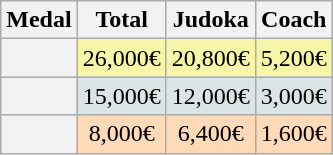<table class=wikitable style="text-align:center;">
<tr>
<th>Medal</th>
<th>Total</th>
<th>Judoka</th>
<th>Coach</th>
</tr>
<tr bgcolor=F7F6A8>
<th></th>
<td>26,000€</td>
<td>20,800€</td>
<td>5,200€</td>
</tr>
<tr bgcolor=DCE5E5>
<th></th>
<td>15,000€</td>
<td>12,000€</td>
<td>3,000€</td>
</tr>
<tr bgcolor=FFDAB9>
<th></th>
<td>8,000€</td>
<td>6,400€</td>
<td>1,600€</td>
</tr>
</table>
